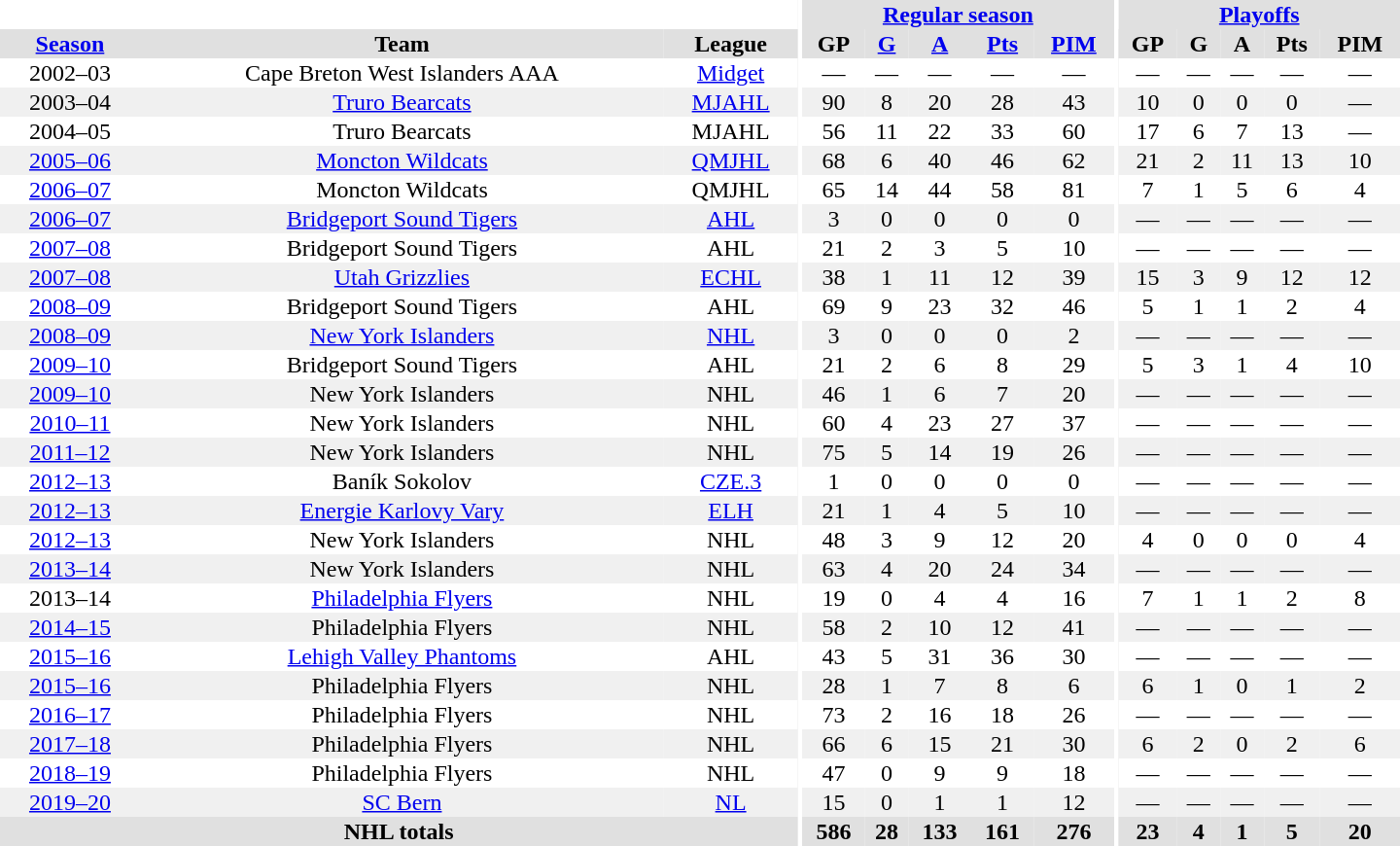<table border="0" cellpadding="1" cellspacing="0" style="text-align:center; width:60em;">
<tr bgcolor="#e0e0e0">
<th colspan="3" bgcolor="#ffffff"></th>
<th rowspan="100" bgcolor="#ffffff"></th>
<th colspan="5"><a href='#'>Regular season</a></th>
<th rowspan="100" bgcolor="#ffffff"></th>
<th colspan="5"><a href='#'>Playoffs</a></th>
</tr>
<tr bgcolor="#e0e0e0">
<th><a href='#'>Season</a></th>
<th>Team</th>
<th>League</th>
<th>GP</th>
<th><a href='#'>G</a></th>
<th><a href='#'>A</a></th>
<th><a href='#'>Pts</a></th>
<th><a href='#'>PIM</a></th>
<th>GP</th>
<th>G</th>
<th>A</th>
<th>Pts</th>
<th>PIM</th>
</tr>
<tr>
<td>2002–03</td>
<td>Cape Breton West Islanders AAA</td>
<td><a href='#'>Midget</a></td>
<td>—</td>
<td>—</td>
<td>—</td>
<td>—</td>
<td>—</td>
<td>—</td>
<td>—</td>
<td>—</td>
<td>—</td>
<td>—</td>
</tr>
<tr bgcolor="#f0f0f0">
<td>2003–04</td>
<td><a href='#'>Truro Bearcats</a></td>
<td><a href='#'>MJAHL</a></td>
<td>90</td>
<td>8</td>
<td>20</td>
<td>28</td>
<td>43</td>
<td>10</td>
<td>0</td>
<td>0</td>
<td>0</td>
<td>—</td>
</tr>
<tr>
<td>2004–05</td>
<td>Truro Bearcats</td>
<td>MJAHL</td>
<td>56</td>
<td>11</td>
<td>22</td>
<td>33</td>
<td>60</td>
<td>17</td>
<td>6</td>
<td>7</td>
<td>13</td>
<td>—</td>
</tr>
<tr bgcolor="#f0f0f0">
<td><a href='#'>2005–06</a></td>
<td><a href='#'>Moncton Wildcats</a></td>
<td><a href='#'>QMJHL</a></td>
<td>68</td>
<td>6</td>
<td>40</td>
<td>46</td>
<td>62</td>
<td>21</td>
<td>2</td>
<td>11</td>
<td>13</td>
<td>10</td>
</tr>
<tr>
<td><a href='#'>2006–07</a></td>
<td>Moncton Wildcats</td>
<td>QMJHL</td>
<td>65</td>
<td>14</td>
<td>44</td>
<td>58</td>
<td>81</td>
<td>7</td>
<td>1</td>
<td>5</td>
<td>6</td>
<td>4</td>
</tr>
<tr bgcolor="#f0f0f0">
<td><a href='#'>2006–07</a></td>
<td><a href='#'>Bridgeport Sound Tigers</a></td>
<td><a href='#'>AHL</a></td>
<td>3</td>
<td>0</td>
<td>0</td>
<td>0</td>
<td>0</td>
<td>—</td>
<td>—</td>
<td>—</td>
<td>—</td>
<td>—</td>
</tr>
<tr>
<td><a href='#'>2007–08</a></td>
<td>Bridgeport Sound Tigers</td>
<td>AHL</td>
<td>21</td>
<td>2</td>
<td>3</td>
<td>5</td>
<td>10</td>
<td>—</td>
<td>—</td>
<td>—</td>
<td>—</td>
<td>—</td>
</tr>
<tr bgcolor="#f0f0f0">
<td><a href='#'>2007–08</a></td>
<td><a href='#'>Utah Grizzlies</a></td>
<td><a href='#'>ECHL</a></td>
<td>38</td>
<td>1</td>
<td>11</td>
<td>12</td>
<td>39</td>
<td>15</td>
<td>3</td>
<td>9</td>
<td>12</td>
<td>12</td>
</tr>
<tr>
<td><a href='#'>2008–09</a></td>
<td>Bridgeport Sound Tigers</td>
<td>AHL</td>
<td>69</td>
<td>9</td>
<td>23</td>
<td>32</td>
<td>46</td>
<td>5</td>
<td>1</td>
<td>1</td>
<td>2</td>
<td>4</td>
</tr>
<tr bgcolor="#f0f0f0">
<td><a href='#'>2008–09</a></td>
<td><a href='#'>New York Islanders</a></td>
<td><a href='#'>NHL</a></td>
<td>3</td>
<td>0</td>
<td>0</td>
<td>0</td>
<td>2</td>
<td>—</td>
<td>—</td>
<td>—</td>
<td>—</td>
<td>—</td>
</tr>
<tr>
<td><a href='#'>2009–10</a></td>
<td>Bridgeport Sound Tigers</td>
<td>AHL</td>
<td>21</td>
<td>2</td>
<td>6</td>
<td>8</td>
<td>29</td>
<td>5</td>
<td>3</td>
<td>1</td>
<td>4</td>
<td>10</td>
</tr>
<tr bgcolor="#f0f0f0">
<td><a href='#'>2009–10</a></td>
<td>New York Islanders</td>
<td>NHL</td>
<td>46</td>
<td>1</td>
<td>6</td>
<td>7</td>
<td>20</td>
<td>—</td>
<td>—</td>
<td>—</td>
<td>—</td>
<td>—</td>
</tr>
<tr>
<td><a href='#'>2010–11</a></td>
<td>New York Islanders</td>
<td>NHL</td>
<td>60</td>
<td>4</td>
<td>23</td>
<td>27</td>
<td>37</td>
<td>—</td>
<td>—</td>
<td>—</td>
<td>—</td>
<td>—</td>
</tr>
<tr bgcolor="#f0f0f0">
<td><a href='#'>2011–12</a></td>
<td>New York Islanders</td>
<td>NHL</td>
<td>75</td>
<td>5</td>
<td>14</td>
<td>19</td>
<td>26</td>
<td>—</td>
<td>—</td>
<td>—</td>
<td>—</td>
<td>—</td>
</tr>
<tr>
<td><a href='#'>2012–13</a></td>
<td>Baník Sokolov</td>
<td><a href='#'>CZE.3</a></td>
<td>1</td>
<td>0</td>
<td>0</td>
<td>0</td>
<td>0</td>
<td>—</td>
<td>—</td>
<td>—</td>
<td>—</td>
<td>—</td>
</tr>
<tr bgcolor="#f0f0f0">
<td><a href='#'>2012–13</a></td>
<td><a href='#'>Energie Karlovy Vary</a></td>
<td><a href='#'>ELH</a></td>
<td>21</td>
<td>1</td>
<td>4</td>
<td>5</td>
<td>10</td>
<td>—</td>
<td>—</td>
<td>—</td>
<td>—</td>
<td>—</td>
</tr>
<tr>
<td><a href='#'>2012–13</a></td>
<td>New York Islanders</td>
<td>NHL</td>
<td>48</td>
<td>3</td>
<td>9</td>
<td>12</td>
<td>20</td>
<td>4</td>
<td>0</td>
<td>0</td>
<td>0</td>
<td>4</td>
</tr>
<tr bgcolor="#f0f0f0">
<td><a href='#'>2013–14</a></td>
<td>New York Islanders</td>
<td>NHL</td>
<td>63</td>
<td>4</td>
<td>20</td>
<td>24</td>
<td>34</td>
<td>—</td>
<td>—</td>
<td>—</td>
<td>—</td>
<td>—</td>
</tr>
<tr>
<td>2013–14</td>
<td><a href='#'>Philadelphia Flyers</a></td>
<td>NHL</td>
<td>19</td>
<td>0</td>
<td>4</td>
<td>4</td>
<td>16</td>
<td>7</td>
<td>1</td>
<td>1</td>
<td>2</td>
<td>8</td>
</tr>
<tr bgcolor="#f0f0f0">
<td><a href='#'>2014–15</a></td>
<td>Philadelphia Flyers</td>
<td>NHL</td>
<td>58</td>
<td>2</td>
<td>10</td>
<td>12</td>
<td>41</td>
<td>—</td>
<td>—</td>
<td>—</td>
<td>—</td>
<td>—</td>
</tr>
<tr>
<td><a href='#'>2015–16</a></td>
<td><a href='#'>Lehigh Valley Phantoms</a></td>
<td>AHL</td>
<td>43</td>
<td>5</td>
<td>31</td>
<td>36</td>
<td>30</td>
<td>—</td>
<td>—</td>
<td>—</td>
<td>—</td>
<td>—</td>
</tr>
<tr bgcolor="#f0f0f0">
<td><a href='#'>2015–16</a></td>
<td>Philadelphia Flyers</td>
<td>NHL</td>
<td>28</td>
<td>1</td>
<td>7</td>
<td>8</td>
<td>6</td>
<td>6</td>
<td>1</td>
<td>0</td>
<td>1</td>
<td>2</td>
</tr>
<tr>
<td><a href='#'>2016–17</a></td>
<td>Philadelphia Flyers</td>
<td>NHL</td>
<td>73</td>
<td>2</td>
<td>16</td>
<td>18</td>
<td>26</td>
<td>—</td>
<td>—</td>
<td>—</td>
<td>—</td>
<td>—</td>
</tr>
<tr bgcolor="#f0f0f0">
<td><a href='#'>2017–18</a></td>
<td>Philadelphia Flyers</td>
<td>NHL</td>
<td>66</td>
<td>6</td>
<td>15</td>
<td>21</td>
<td>30</td>
<td>6</td>
<td>2</td>
<td>0</td>
<td>2</td>
<td>6</td>
</tr>
<tr>
<td><a href='#'>2018–19</a></td>
<td>Philadelphia Flyers</td>
<td>NHL</td>
<td>47</td>
<td>0</td>
<td>9</td>
<td>9</td>
<td>18</td>
<td>—</td>
<td>—</td>
<td>—</td>
<td>—</td>
<td>—</td>
</tr>
<tr bgcolor="#f0f0f0">
<td><a href='#'>2019–20</a></td>
<td><a href='#'>SC Bern</a></td>
<td><a href='#'>NL</a></td>
<td>15</td>
<td>0</td>
<td>1</td>
<td>1</td>
<td>12</td>
<td>—</td>
<td>—</td>
<td>—</td>
<td>—</td>
<td>—</td>
</tr>
<tr bgcolor="#e0e0e0">
<th colspan="3">NHL totals</th>
<th>586</th>
<th>28</th>
<th>133</th>
<th>161</th>
<th>276</th>
<th>23</th>
<th>4</th>
<th>1</th>
<th>5</th>
<th>20</th>
</tr>
</table>
